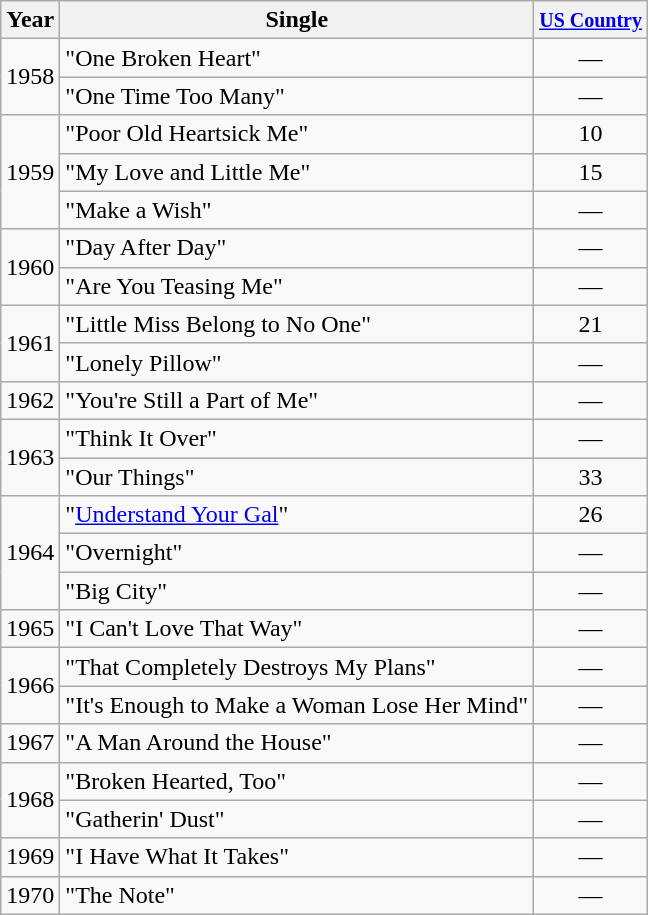<table class="wikitable">
<tr>
<th>Year</th>
<th>Single</th>
<th><small><a href='#'>US Country</a></small></th>
</tr>
<tr>
<td rowspan="2">1958</td>
<td>"One Broken Heart"</td>
<td align="center">—</td>
</tr>
<tr>
<td>"One Time Too Many"</td>
<td align="center">—</td>
</tr>
<tr>
<td rowspan="3">1959</td>
<td>"Poor Old Heartsick Me"</td>
<td align="center">10</td>
</tr>
<tr>
<td>"My Love and Little Me"</td>
<td align="center">15</td>
</tr>
<tr>
<td>"Make a Wish"</td>
<td align="center">—</td>
</tr>
<tr>
<td rowspan="2">1960</td>
<td>"Day After Day"</td>
<td align="center">—</td>
</tr>
<tr>
<td>"Are You Teasing Me"</td>
<td align="center">—</td>
</tr>
<tr>
<td rowspan="2">1961</td>
<td>"Little Miss Belong to No One"</td>
<td align="center">21</td>
</tr>
<tr>
<td>"Lonely Pillow"</td>
<td align="center">—</td>
</tr>
<tr>
<td>1962</td>
<td>"You're Still a Part of Me"</td>
<td align="center">—</td>
</tr>
<tr>
<td rowspan="2">1963</td>
<td>"Think It Over"</td>
<td align="center">—</td>
</tr>
<tr>
<td>"Our Things"</td>
<td align="center">33</td>
</tr>
<tr>
<td rowspan="3">1964</td>
<td>"<a href='#'>Understand Your Gal</a>"</td>
<td align="center">26</td>
</tr>
<tr>
<td>"Overnight"</td>
<td align="center">—</td>
</tr>
<tr>
<td>"Big City"</td>
<td align="center">—</td>
</tr>
<tr>
<td>1965</td>
<td>"I Can't Love That Way"</td>
<td align="center">—</td>
</tr>
<tr>
<td rowspan="2">1966</td>
<td>"That Completely Destroys My Plans"</td>
<td align="center">—</td>
</tr>
<tr>
<td>"It's Enough to Make a Woman Lose Her Mind"</td>
<td align="center">—</td>
</tr>
<tr>
<td>1967</td>
<td>"A Man Around the House"</td>
<td align="center">—</td>
</tr>
<tr>
<td rowspan="2">1968</td>
<td>"Broken Hearted, Too"</td>
<td align="center">—</td>
</tr>
<tr>
<td>"Gatherin' Dust"</td>
<td align="center">—</td>
</tr>
<tr>
<td>1969</td>
<td>"I Have What It Takes"</td>
<td align="center">—</td>
</tr>
<tr>
<td>1970</td>
<td>"The Note"</td>
<td align="center">—</td>
</tr>
</table>
